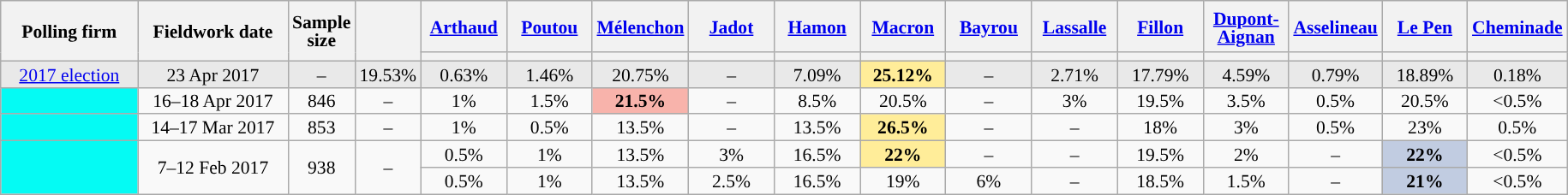<table class="wikitable sortable" style="text-align:center;font-size:90%;line-height:14px;">
<tr style="height:40px;">
<th style="width:100px;" rowspan="2">Polling firm</th>
<th style="width:110px;" rowspan="2">Fieldwork date</th>
<th style="width:35px;" rowspan="2">Sample<br>size</th>
<th style="width:30px;" rowspan="2"></th>
<th class="unsortable" style="width:60px;"><a href='#'>Arthaud</a><br></th>
<th class="unsortable" style="width:60px;"><a href='#'>Poutou</a><br></th>
<th class="unsortable" style="width:60px;"><a href='#'>Mélenchon</a><br></th>
<th class="unsortable" style="width:60px;"><a href='#'>Jadot</a><br></th>
<th class="unsortable" style="width:60px;"><a href='#'>Hamon</a><br></th>
<th class="unsortable" style="width:60px;"><a href='#'>Macron</a><br></th>
<th class="unsortable" style="width:60px;"><a href='#'>Bayrou</a><br></th>
<th class="unsortable" style="width:60px;"><a href='#'>Lassalle</a><br></th>
<th class="unsortable" style="width:60px;"><a href='#'>Fillon</a><br></th>
<th class="unsortable" style="width:60px;"><a href='#'>Dupont-Aignan</a><br></th>
<th class="unsortable" style="width:60px;"><a href='#'>Asselineau</a><br></th>
<th class="unsortable" style="width:60px;"><a href='#'>Le Pen</a><br></th>
<th class="unsortable" style="width:60px;"><a href='#'>Cheminade</a><br></th>
</tr>
<tr>
<th style="background:"></th>
<th style="background:"></th>
<th style="background:"></th>
<th style="background:"></th>
<th style="background:"></th>
<th style="background:"></th>
<th style="background:"></th>
<th style="background:"></th>
<th style="background:"></th>
<th style="background:"></th>
<th style="background:"></th>
<th style="background:"></th>
<th style="background:"></th>
</tr>
<tr style="background:#E9E9E9;">
<td><a href='#'>2017 election</a></td>
<td data-sort-value="2017-04-23">23 Apr 2017</td>
<td>–</td>
<td>19.53%</td>
<td>0.63%</td>
<td>1.46%</td>
<td>20.75%</td>
<td>–</td>
<td>7.09%</td>
<td style="background:#FFED99;"><strong>25.12%</strong></td>
<td>–</td>
<td>2.71%</td>
<td>17.79%</td>
<td>4.59%</td>
<td>0.79%</td>
<td>18.89%</td>
<td>0.18%</td>
</tr>
<tr>
<td style="background:#04FBF4;"></td>
<td data-sort-value="2017-04-18">16–18 Apr 2017</td>
<td>846</td>
<td>–</td>
<td>1%</td>
<td>1.5%</td>
<td style="background:#F8B3AB;"><strong>21.5%</strong></td>
<td>–</td>
<td>8.5%</td>
<td>20.5%</td>
<td>–</td>
<td>3%</td>
<td>19.5%</td>
<td>3.5%</td>
<td>0.5%</td>
<td>20.5%</td>
<td data-sort-value="0%"><0.5%</td>
</tr>
<tr>
<td style="background:#04FBF4;"></td>
<td data-sort-value="2017-03-17">14–17 Mar 2017</td>
<td>853</td>
<td>–</td>
<td>1%</td>
<td>0.5%</td>
<td>13.5%</td>
<td>–</td>
<td>13.5%</td>
<td style="background:#FFED99;"><strong>26.5%</strong></td>
<td>–</td>
<td>–</td>
<td>18%</td>
<td>3%</td>
<td>0.5%</td>
<td>23%</td>
<td>0.5%</td>
</tr>
<tr>
<td rowspan="2" style="background:#04FBF4;"></td>
<td rowspan="2" data-sort-value="2017-02-12">7–12 Feb 2017</td>
<td rowspan="2">938</td>
<td rowspan="2">–</td>
<td>0.5%</td>
<td>1%</td>
<td>13.5%</td>
<td>3%</td>
<td>16.5%</td>
<td style="background:#FFED99;"><strong>22%</strong></td>
<td>–</td>
<td>–</td>
<td>19.5%</td>
<td>2%</td>
<td>–</td>
<td style="background:#C1CCE1;"><strong>22%</strong></td>
<td data-sort-value="0%"><0.5%</td>
</tr>
<tr>
<td>0.5%</td>
<td>1%</td>
<td>13.5%</td>
<td>2.5%</td>
<td>16.5%</td>
<td>19%</td>
<td>6%</td>
<td>–</td>
<td>18.5%</td>
<td>1.5%</td>
<td>–</td>
<td style="background:#C1CCE1;"><strong>21%</strong></td>
<td data-sort-value="0%"><0.5%</td>
</tr>
</table>
